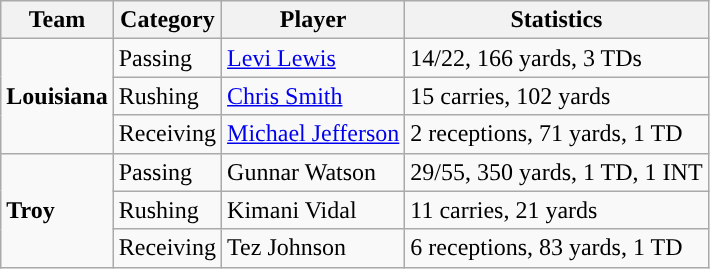<table class="wikitable" style="float: left;">
<tr>
<th>Team</th>
<th>Category</th>
<th>Player</th>
<th>Statistics</th>
</tr>
<tr>
<td rowspan=3><strong>Louisiana</strong></td>
<td>Passing</td>
<td><a href='#'>Levi Lewis</a></td>
<td>14/22, 166 yards, 3 TDs</td>
</tr>
<tr>
<td>Rushing</td>
<td><a href='#'>Chris Smith</a></td>
<td>15 carries, 102 yards</td>
</tr>
<tr>
<td>Receiving</td>
<td><a href='#'>Michael Jefferson</a></td>
<td>2 receptions, 71 yards, 1 TD</td>
</tr>
<tr>
<td rowspan=3><strong>Troy</strong></td>
<td>Passing</td>
<td>Gunnar Watson</td>
<td>29/55, 350 yards, 1 TD, 1 INT</td>
</tr>
<tr>
<td>Rushing</td>
<td>Kimani Vidal</td>
<td>11 carries, 21 yards</td>
</tr>
<tr>
<td>Receiving</td>
<td>Tez Johnson</td>
<td>6 receptions, 83 yards, 1 TD</td>
</tr>
</table>
